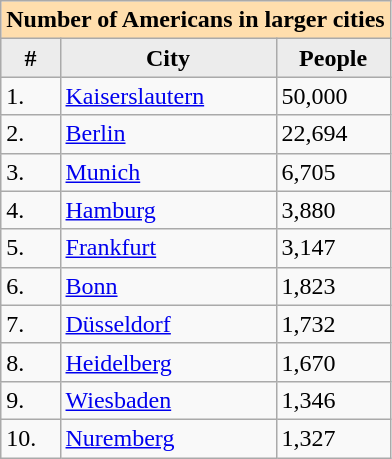<table class="wikitable">
<tr>
<td colspan="10"  style="text-align:center; background:#ffdead;"><strong>Number of Americans in larger cities </strong></td>
</tr>
<tr style="background:#ddd;">
<th style="background:#ececec;">#</th>
<th style="background:#ececec;">City</th>
<th style="background:#ececec;">People</th>
</tr>
<tr style="text-align:left;">
<td>1.</td>
<td><a href='#'>Kaiserslautern</a></td>
<td>50,000</td>
</tr>
<tr style="text-align:left;">
<td>2.</td>
<td><a href='#'>Berlin</a></td>
<td>22,694</td>
</tr>
<tr style="text-align:left;">
<td>3.</td>
<td><a href='#'>Munich</a></td>
<td>6,705</td>
</tr>
<tr style="text-align:left;">
<td>4.</td>
<td><a href='#'>Hamburg</a></td>
<td>3,880</td>
</tr>
<tr style="text-align:left;">
<td>5.</td>
<td><a href='#'>Frankfurt</a></td>
<td>3,147</td>
</tr>
<tr style="text-align:left;">
<td>6.</td>
<td><a href='#'>Bonn</a></td>
<td>1,823</td>
</tr>
<tr style="text-align:left;">
<td>7.</td>
<td><a href='#'>Düsseldorf</a></td>
<td>1,732</td>
</tr>
<tr style="text-align:left;">
<td>8.</td>
<td><a href='#'>Heidelberg</a></td>
<td>1,670</td>
</tr>
<tr style="text-align:left;">
<td>9.</td>
<td><a href='#'>Wiesbaden</a></td>
<td>1,346</td>
</tr>
<tr style="text-align:left;">
<td>10.</td>
<td><a href='#'>Nuremberg</a></td>
<td>1,327</td>
</tr>
</table>
